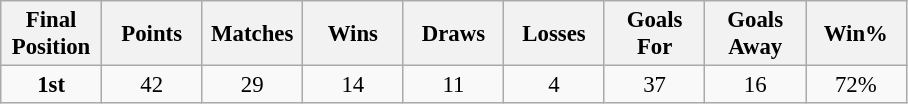<table class="wikitable" style="font-size: 95%; text-align: center;">
<tr>
<th width=60>Final Position</th>
<th width=60>Points</th>
<th width=60>Matches</th>
<th width=60>Wins</th>
<th width=60>Draws</th>
<th width=60>Losses</th>
<th width=60>Goals For</th>
<th width=60>Goals Away</th>
<th width=60>Win%</th>
</tr>
<tr>
<td><strong>1st</strong></td>
<td>42</td>
<td>29</td>
<td>14</td>
<td>11</td>
<td>4</td>
<td>37</td>
<td>16</td>
<td>72%</td>
</tr>
</table>
